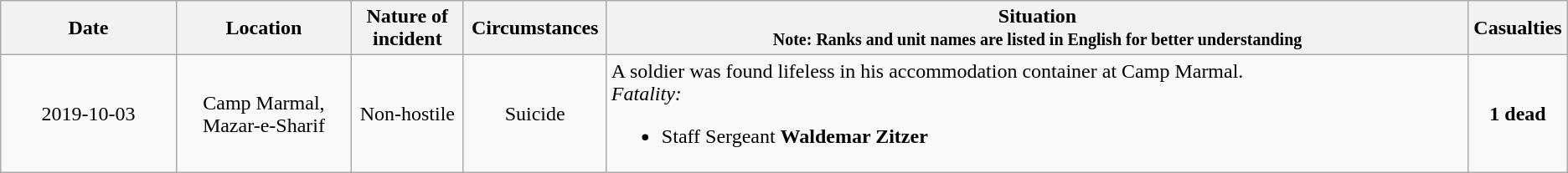<table class="wikitable">
<tr>
<th style="width: 11%">Date</th>
<th style="width: 11%">Location</th>
<th style="width: 7%">Nature of incident</th>
<th style="width: 9%">Circumstances</th>
<th style="width: 54%">Situation<br><small>Note: Ranks and unit names are listed in English for better understanding</small></th>
<th style="width: 6%">Casualties</th>
</tr>
<tr>
<td align="center">2019-10-03</td>
<td align="center">Camp Marmal, Mazar-e-Sharif</td>
<td align="center">Non-hostile</td>
<td align="center">Suicide</td>
<td>A soldier was found lifeless in his accommodation container at Camp Marmal.<br><em>Fatality:</em><ul><li>Staff Sergeant <strong>Waldemar Zitzer</strong></li></ul></td>
<td align="center"><strong>1 dead</strong></td>
</tr>
</table>
